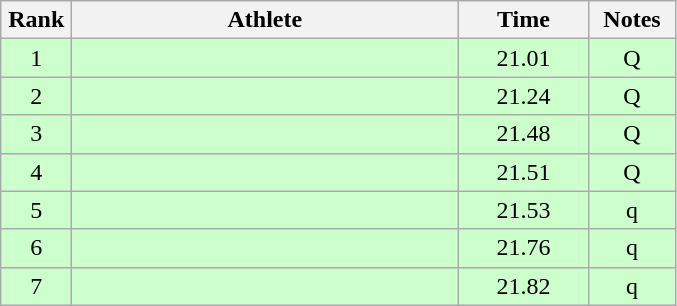<table class="wikitable" style="text-align:center">
<tr>
<th width=40>Rank</th>
<th width=250>Athlete</th>
<th width=80>Time</th>
<th width=50>Notes</th>
</tr>
<tr bgcolor="ccffcc">
<td>1</td>
<td align=left></td>
<td>21.01</td>
<td>Q</td>
</tr>
<tr bgcolor="ccffcc">
<td>2</td>
<td align=left></td>
<td>21.24</td>
<td>Q</td>
</tr>
<tr bgcolor="ccffcc">
<td>3</td>
<td align=left></td>
<td>21.48</td>
<td>Q</td>
</tr>
<tr bgcolor="ccffcc">
<td>4</td>
<td align=left></td>
<td>21.51</td>
<td>Q</td>
</tr>
<tr bgcolor="ccffcc">
<td>5</td>
<td align=left></td>
<td>21.53</td>
<td>q</td>
</tr>
<tr bgcolor="ccffcc">
<td>6</td>
<td align=left></td>
<td>21.76</td>
<td>q</td>
</tr>
<tr bgcolor="ccffcc">
<td>7</td>
<td align=left></td>
<td>21.82</td>
<td>q</td>
</tr>
</table>
